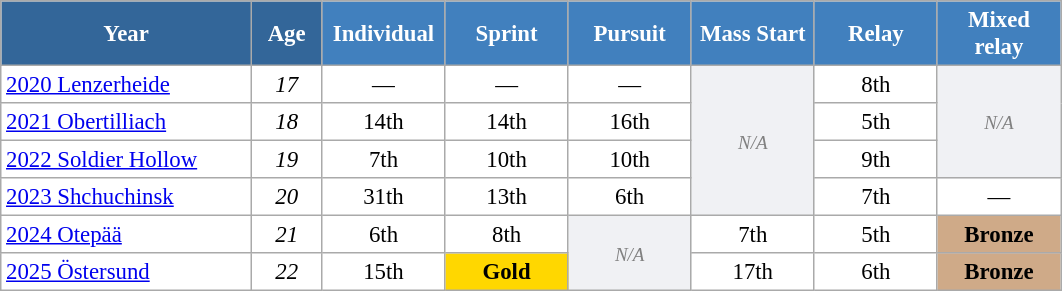<table class="wikitable" style="font-size:95%; text-align:center; border:grey solid 1px; border-collapse:collapse; background:#ffffff;">
<tr>
<th style="background-color:#369; color:white;    width:160px;">Year</th>
<th style="background-color:#369; color:white;    width:40px;">Age</th>
<th style="background-color:#4180be; color:white; width:75px;">Individual</th>
<th style="background-color:#4180be; color:white; width:75px;">Sprint</th>
<th style="background-color:#4180be; color:white; width:75px;">Pursuit</th>
<th style="background-color:#4180be; color:white; width:75px;">Mass Start</th>
<th style="background-color:#4180be; color:white; width:75px;">Relay</th>
<th style="background-color:#4180be; color:white; width:75px;">Mixed relay</th>
</tr>
<tr>
<td align=left> <a href='#'>2020 Lenzerheide</a></td>
<td><em>17</em></td>
<td>—</td>
<td>—</td>
<td>—</td>
<td rowspan="4" style="background: #f0f1f4; color:gray; text-align:center;" class="table-na"><small><em>N/A</em></small></td>
<td>8th</td>
<td rowspan="3" style="background: #f0f1f4; color:gray; text-align:center;" class="table-na"><small><em>N/A</em></small></td>
</tr>
<tr>
<td align=left> <a href='#'>2021 Obertilliach</a></td>
<td><em>18</em></td>
<td>14th</td>
<td>14th</td>
<td>16th</td>
<td>5th</td>
</tr>
<tr>
<td align=left> <a href='#'>2022 Soldier Hollow</a></td>
<td><em>19</em></td>
<td>7th</td>
<td>10th</td>
<td>10th</td>
<td>9th</td>
</tr>
<tr>
<td align=left> <a href='#'>2023 Shchuchinsk</a></td>
<td><em>20</em></td>
<td>31th</td>
<td>13th</td>
<td>6th</td>
<td>7th</td>
<td>—</td>
</tr>
<tr>
<td align=left> <a href='#'>2024 Otepää</a></td>
<td><em>21</em></td>
<td>6th</td>
<td>8th</td>
<td rowspan="2" style="background: #f0f1f4; color:gray; text-align:center;" class="table-na"><small><em>N/A</em></small></td>
<td>7th</td>
<td>5th</td>
<td style="background:#cfaa88;"><strong>Bronze</strong></td>
</tr>
<tr>
<td align=left> <a href='#'>2025 Östersund</a></td>
<td><em>22</em></td>
<td>15th</td>
<td style="background:gold;"><strong>Gold</strong></td>
<td>17th</td>
<td>6th</td>
<td style="background:#cfaa88;"><strong>Bronze</strong></td>
</tr>
</table>
